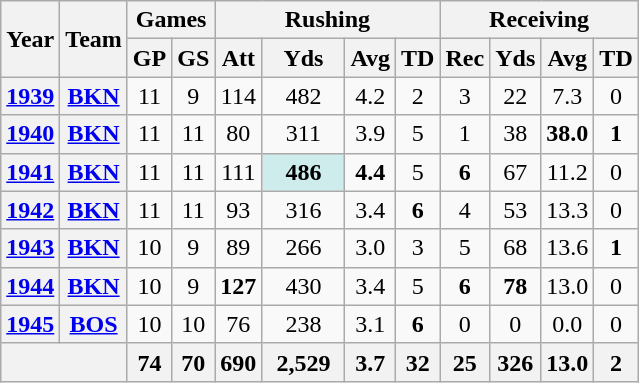<table class="wikitable" style="text-align:center;">
<tr>
<th rowspan="2">Year</th>
<th rowspan="2">Team</th>
<th colspan="2">Games</th>
<th colspan="4">Rushing</th>
<th colspan="4">Receiving</th>
</tr>
<tr>
<th>GP</th>
<th>GS</th>
<th>Att</th>
<th>Yds</th>
<th>Avg</th>
<th>TD</th>
<th>Rec</th>
<th>Yds</th>
<th>Avg</th>
<th>TD</th>
</tr>
<tr>
<th><a href='#'>1939</a></th>
<th><a href='#'>BKN</a></th>
<td>11</td>
<td>9</td>
<td>114</td>
<td>482</td>
<td>4.2</td>
<td>2</td>
<td>3</td>
<td>22</td>
<td>7.3</td>
<td>0</td>
</tr>
<tr>
<th><a href='#'>1940</a></th>
<th><a href='#'>BKN</a></th>
<td>11</td>
<td>11</td>
<td>80</td>
<td>311</td>
<td>3.9</td>
<td>5</td>
<td>1</td>
<td>38</td>
<td><strong>38.0</strong></td>
<td><strong>1</strong></td>
</tr>
<tr>
<th><a href='#'>1941</a></th>
<th><a href='#'>BKN</a></th>
<td>11</td>
<td>11</td>
<td>111</td>
<td style="background:#cfecec; width:3em;"><strong>486</strong></td>
<td><strong>4.4</strong></td>
<td>5</td>
<td><strong>6</strong></td>
<td>67</td>
<td>11.2</td>
<td>0</td>
</tr>
<tr>
<th><a href='#'>1942</a></th>
<th><a href='#'>BKN</a></th>
<td>11</td>
<td>11</td>
<td>93</td>
<td>316</td>
<td>3.4</td>
<td><strong>6</strong></td>
<td>4</td>
<td>53</td>
<td>13.3</td>
<td>0</td>
</tr>
<tr>
<th><a href='#'>1943</a></th>
<th><a href='#'>BKN</a></th>
<td>10</td>
<td>9</td>
<td>89</td>
<td>266</td>
<td>3.0</td>
<td>3</td>
<td>5</td>
<td>68</td>
<td>13.6</td>
<td><strong>1</strong></td>
</tr>
<tr>
<th><a href='#'>1944</a></th>
<th><a href='#'>BKN</a></th>
<td>10</td>
<td>9</td>
<td><strong>127</strong></td>
<td>430</td>
<td>3.4</td>
<td>5</td>
<td><strong>6</strong></td>
<td><strong>78</strong></td>
<td>13.0</td>
<td>0</td>
</tr>
<tr>
<th><a href='#'>1945</a></th>
<th><a href='#'>BOS</a></th>
<td>10</td>
<td>10</td>
<td>76</td>
<td>238</td>
<td>3.1</td>
<td><strong>6</strong></td>
<td>0</td>
<td>0</td>
<td>0.0</td>
<td>0</td>
</tr>
<tr>
<th colspan="2"></th>
<th>74</th>
<th>70</th>
<th>690</th>
<th>2,529</th>
<th>3.7</th>
<th>32</th>
<th>25</th>
<th>326</th>
<th>13.0</th>
<th>2</th>
</tr>
</table>
